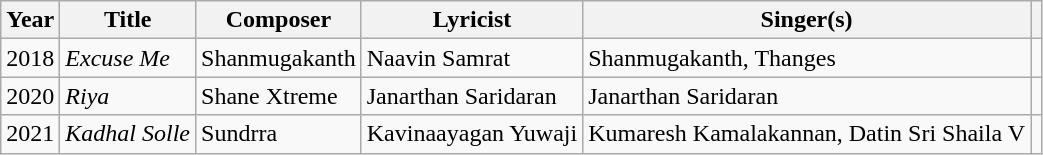<table class="wikitable sortable">
<tr>
<th>Year</th>
<th>Title</th>
<th>Composer</th>
<th>Lyricist</th>
<th>Singer(s)</th>
<th class="unsortable"></th>
</tr>
<tr>
<td>2018</td>
<td><em>Excuse Me</em></td>
<td>Shanmugakanth</td>
<td>Naavin Samrat</td>
<td>Shanmugakanth, Thanges</td>
<td></td>
</tr>
<tr>
<td>2020</td>
<td><em>Riya</em></td>
<td>Shane Xtreme</td>
<td>Janarthan Saridaran</td>
<td>Janarthan Saridaran</td>
<td></td>
</tr>
<tr>
<td>2021</td>
<td><em>Kadhal Solle</em></td>
<td>Sundrra</td>
<td>Kavinaayagan Yuwaji</td>
<td>Kumaresh Kamalakannan, Datin Sri Shaila V</td>
<td></td>
</tr>
</table>
